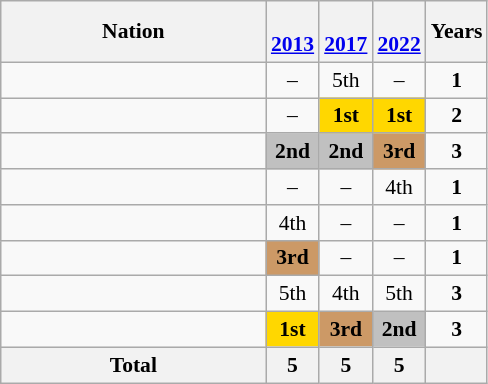<table class="wikitable" style="text-align:center; font-size:90%">
<tr>
<th width=170>Nation</th>
<th><br><a href='#'>2013</a></th>
<th><br><a href='#'>2017</a></th>
<th><br><a href='#'>2022</a></th>
<th>Years</th>
</tr>
<tr>
<td align=left></td>
<td>–</td>
<td>5th</td>
<td>–</td>
<td><strong>1</strong></td>
</tr>
<tr>
<td align=left></td>
<td>–</td>
<td bgcolor=gold><strong>1st</strong></td>
<td bgcolor=gold><strong>1st</strong></td>
<td><strong>2</strong></td>
</tr>
<tr>
<td align=left></td>
<td bgcolor=silver><strong>2nd</strong></td>
<td bgcolor=silver><strong>2nd</strong></td>
<td bgcolor="#cc9966"><strong>3rd</strong></td>
<td><strong>3</strong></td>
</tr>
<tr>
<td align=left></td>
<td>–</td>
<td>–</td>
<td>4th</td>
<td><strong>1</strong></td>
</tr>
<tr>
<td align=left></td>
<td>4th</td>
<td>–</td>
<td>–</td>
<td><strong>1</strong></td>
</tr>
<tr>
<td align=left></td>
<td bgcolor="#cc9966"><strong>3rd</strong></td>
<td>–</td>
<td>–</td>
<td><strong>1</strong></td>
</tr>
<tr>
<td align=left></td>
<td>5th</td>
<td>4th</td>
<td>5th</td>
<td><strong>3</strong></td>
</tr>
<tr>
<td align=left></td>
<td bgcolor=gold><strong>1st</strong></td>
<td bgcolor="#cc9966"><strong>3rd</strong></td>
<td bgcolor=silver><strong>2nd</strong></td>
<td><strong>3</strong></td>
</tr>
<tr>
<th>Total</th>
<th>5</th>
<th>5</th>
<th>5</th>
<th></th>
</tr>
</table>
